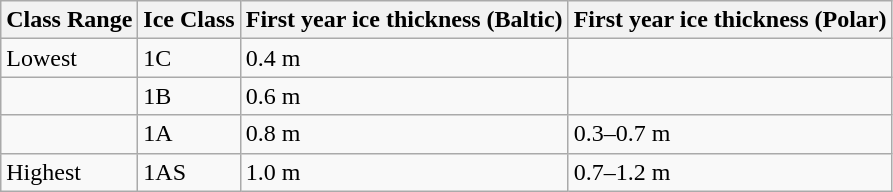<table class="wikitable">
<tr>
<th>Class Range</th>
<th>Ice Class</th>
<th>First year ice thickness (Baltic)</th>
<th>First year ice thickness (Polar)</th>
</tr>
<tr>
<td>Lowest</td>
<td>1C</td>
<td>0.4 m</td>
<td></td>
</tr>
<tr>
<td></td>
<td>1B</td>
<td>0.6 m</td>
<td></td>
</tr>
<tr>
<td></td>
<td>1A</td>
<td>0.8 m</td>
<td>0.3–0.7 m</td>
</tr>
<tr>
<td>Highest</td>
<td>1AS</td>
<td>1.0 m</td>
<td>0.7–1.2 m</td>
</tr>
</table>
